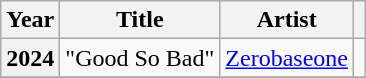<table class="wikitable plainrowheaders sortable">
<tr>
<th scope="col">Year</th>
<th scope="col">Title</th>
<th scope="col">Artist</th>
<th scope="col" class="unsortable"></th>
</tr>
<tr>
<th scope="row">2024</th>
<td>"Good So Bad"</td>
<td><a href='#'>Zerobaseone</a></td>
<td style="text-align:center"></td>
</tr>
<tr>
</tr>
</table>
